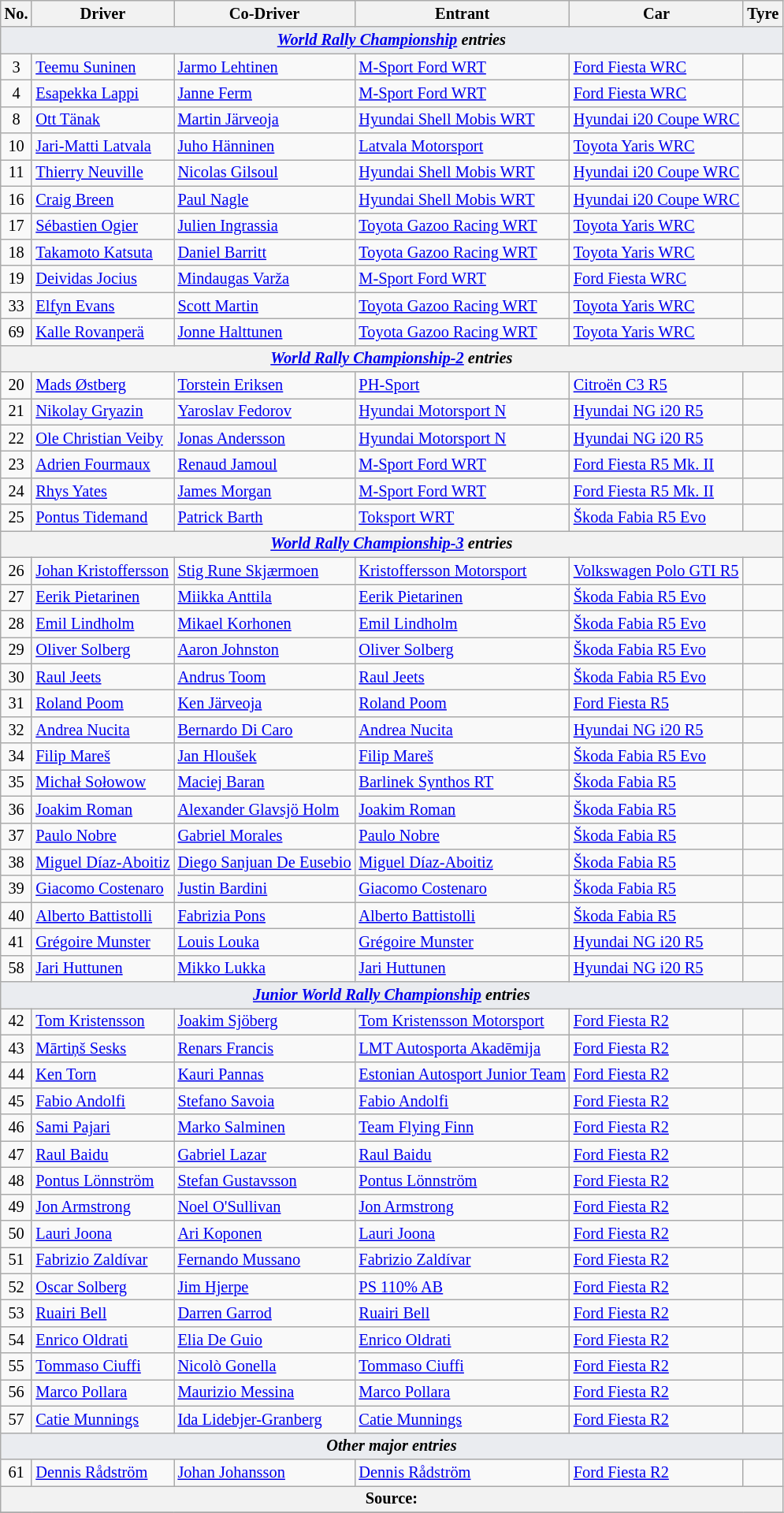<table class="wikitable" style="font-size: 85%;">
<tr>
<th>No.</th>
<th>Driver</th>
<th>Co-Driver</th>
<th>Entrant</th>
<th>Car</th>
<th>Tyre</th>
</tr>
<tr>
<td style="background-color:#EAECF0; text-align:center" colspan="6"><strong><em><a href='#'>World Rally Championship</a> entries</em></strong></td>
</tr>
<tr>
<td align="center">3</td>
<td> <a href='#'>Teemu Suninen</a></td>
<td nowrap> <a href='#'>Jarmo Lehtinen</a></td>
<td> <a href='#'>M-Sport Ford WRT</a></td>
<td><a href='#'>Ford Fiesta WRC</a></td>
<td align="center"></td>
</tr>
<tr>
<td align="center">4</td>
<td> <a href='#'>Esapekka Lappi</a></td>
<td> <a href='#'>Janne Ferm</a></td>
<td> <a href='#'>M-Sport Ford WRT</a></td>
<td><a href='#'>Ford Fiesta WRC</a></td>
<td align="center"></td>
</tr>
<tr>
<td align="center">8</td>
<td> <a href='#'>Ott Tänak</a></td>
<td> <a href='#'>Martin Järveoja</a></td>
<td> <a href='#'>Hyundai Shell Mobis WRT</a></td>
<td><a href='#'>Hyundai i20 Coupe WRC</a></td>
<td align="center"></td>
</tr>
<tr>
<td align="center">10</td>
<td> <a href='#'>Jari-Matti Latvala</a></td>
<td> <a href='#'>Juho Hänninen</a></td>
<td> <a href='#'>Latvala Motorsport</a></td>
<td><a href='#'>Toyota Yaris WRC</a></td>
<td align="center"></td>
</tr>
<tr>
<td align="center">11</td>
<td> <a href='#'>Thierry Neuville</a></td>
<td> <a href='#'>Nicolas Gilsoul</a></td>
<td> <a href='#'>Hyundai Shell Mobis WRT</a></td>
<td><a href='#'>Hyundai i20 Coupe WRC</a></td>
<td align="center"></td>
</tr>
<tr>
<td align="center">16</td>
<td> <a href='#'>Craig Breen</a></td>
<td> <a href='#'>Paul Nagle</a></td>
<td nowrap> <a href='#'>Hyundai Shell Mobis WRT</a></td>
<td nowrap><a href='#'>Hyundai i20 Coupe WRC</a></td>
<td align="center"></td>
</tr>
<tr>
<td align="center">17</td>
<td> <a href='#'>Sébastien Ogier</a></td>
<td> <a href='#'>Julien Ingrassia</a></td>
<td> <a href='#'>Toyota Gazoo Racing WRT</a></td>
<td><a href='#'>Toyota Yaris WRC</a></td>
<td align="center"></td>
</tr>
<tr>
<td align="center">18</td>
<td nowrap> <a href='#'>Takamoto Katsuta</a></td>
<td> <a href='#'>Daniel Barritt</a></td>
<td nowrap> <a href='#'>Toyota Gazoo Racing WRT</a></td>
<td><a href='#'>Toyota Yaris WRC</a></td>
<td align="center"></td>
</tr>
<tr>
<td align="center">19</td>
<td> <a href='#'>Deividas Jocius</a></td>
<td nowrap> <a href='#'>Mindaugas Varža</a></td>
<td> <a href='#'>M-Sport Ford WRT</a></td>
<td><a href='#'>Ford Fiesta WRC</a></td>
<td></td>
</tr>
<tr>
<td align="center">33</td>
<td> <a href='#'>Elfyn Evans</a></td>
<td nowrap> <a href='#'>Scott Martin</a></td>
<td> <a href='#'>Toyota Gazoo Racing WRT</a></td>
<td><a href='#'>Toyota Yaris WRC</a></td>
<td align="center"></td>
</tr>
<tr>
<td align="center">69</td>
<td> <a href='#'>Kalle Rovanperä</a></td>
<td nowrap> <a href='#'>Jonne Halttunen</a></td>
<td> <a href='#'>Toyota Gazoo Racing WRT</a></td>
<td><a href='#'>Toyota Yaris WRC</a></td>
<td align="center"></td>
</tr>
<tr>
<th colspan="6"><em><a href='#'>World Rally Championship-2</a> entries</em></th>
</tr>
<tr>
<td align="center">20</td>
<td> <a href='#'>Mads Østberg</a></td>
<td> <a href='#'>Torstein Eriksen</a></td>
<td> <a href='#'>PH-Sport</a></td>
<td><a href='#'>Citroën C3 R5</a></td>
<td align="center"></td>
</tr>
<tr>
<td align="center">21</td>
<td> <a href='#'>Nikolay Gryazin</a></td>
<td> <a href='#'>Yaroslav Fedorov</a></td>
<td> <a href='#'>Hyundai Motorsport N</a></td>
<td><a href='#'>Hyundai NG i20 R5</a></td>
<td align="center"></td>
</tr>
<tr>
<td align="center">22</td>
<td nowrap> <a href='#'>Ole Christian Veiby</a></td>
<td nowrap> <a href='#'>Jonas Andersson</a></td>
<td> <a href='#'>Hyundai Motorsport N</a></td>
<td><a href='#'>Hyundai NG i20 R5</a></td>
<td align="center"></td>
</tr>
<tr>
<td align="center">23</td>
<td> <a href='#'>Adrien Fourmaux</a></td>
<td> <a href='#'>Renaud Jamoul</a></td>
<td> <a href='#'>M-Sport Ford WRT</a></td>
<td><a href='#'>Ford Fiesta R5 Mk. II</a></td>
<td align="center"></td>
</tr>
<tr>
<td align="center">24</td>
<td> <a href='#'>Rhys Yates</a></td>
<td> <a href='#'>James Morgan</a></td>
<td> <a href='#'>M-Sport Ford WRT</a></td>
<td><a href='#'>Ford Fiesta R5 Mk. II</a></td>
<td align="center"></td>
</tr>
<tr>
<td align="center">25</td>
<td> <a href='#'>Pontus Tidemand</a></td>
<td> <a href='#'>Patrick Barth</a></td>
<td> <a href='#'>Toksport WRT</a></td>
<td><a href='#'>Škoda Fabia R5 Evo</a></td>
<td align="center"></td>
</tr>
<tr>
<th colspan="6"><em><a href='#'>World Rally Championship-3</a> entries</em></th>
</tr>
<tr>
<td align="center">26</td>
<td nowrap> <a href='#'>Johan Kristoffersson</a></td>
<td> <a href='#'>Stig Rune Skjærmoen</a></td>
<td> <a href='#'>Kristoffersson Motorsport</a></td>
<td nowrap><a href='#'>Volkswagen Polo GTI R5</a></td>
<td align="center"></td>
</tr>
<tr>
<td align="center">27</td>
<td> <a href='#'>Eerik Pietarinen</a></td>
<td> <a href='#'>Miikka Anttila</a></td>
<td> <a href='#'>Eerik Pietarinen</a></td>
<td><a href='#'>Škoda Fabia R5 Evo</a></td>
<td align="center"></td>
</tr>
<tr>
<td align="center">28</td>
<td> <a href='#'>Emil Lindholm</a></td>
<td> <a href='#'>Mikael Korhonen</a></td>
<td> <a href='#'>Emil Lindholm</a></td>
<td><a href='#'>Škoda Fabia R5 Evo</a></td>
<td align="center"></td>
</tr>
<tr>
<td align="center">29</td>
<td> <a href='#'>Oliver Solberg</a></td>
<td> <a href='#'>Aaron Johnston</a></td>
<td> <a href='#'>Oliver Solberg</a></td>
<td><a href='#'>Škoda Fabia R5 Evo</a></td>
<td align="center"></td>
</tr>
<tr>
<td align="center">30</td>
<td> <a href='#'>Raul Jeets</a></td>
<td> <a href='#'>Andrus Toom</a></td>
<td> <a href='#'>Raul Jeets</a></td>
<td><a href='#'>Škoda Fabia R5 Evo</a></td>
<td align="center"></td>
</tr>
<tr>
<td align="center">31</td>
<td> <a href='#'>Roland Poom</a></td>
<td> <a href='#'>Ken Järveoja</a></td>
<td> <a href='#'>Roland Poom</a></td>
<td><a href='#'>Ford Fiesta R5</a></td>
<td align="center"></td>
</tr>
<tr>
<td align="center">32</td>
<td> <a href='#'>Andrea Nucita</a></td>
<td> <a href='#'>Bernardo Di Caro</a></td>
<td> <a href='#'>Andrea Nucita</a></td>
<td><a href='#'>Hyundai NG i20 R5</a></td>
<td></td>
</tr>
<tr>
<td align="center">34</td>
<td> <a href='#'>Filip Mareš</a></td>
<td> <a href='#'>Jan Hloušek</a></td>
<td> <a href='#'>Filip Mareš</a></td>
<td><a href='#'>Škoda Fabia R5 Evo</a></td>
<td align="center"></td>
</tr>
<tr>
<td align="center">35</td>
<td> <a href='#'>Michał Sołowow</a></td>
<td> <a href='#'>Maciej Baran</a></td>
<td> <a href='#'>Barlinek Synthos RT</a></td>
<td><a href='#'>Škoda Fabia R5</a></td>
<td align="center"></td>
</tr>
<tr>
<td align="center">36</td>
<td> <a href='#'>Joakim Roman</a></td>
<td> <a href='#'>Alexander Glavsjö Holm</a></td>
<td> <a href='#'>Joakim Roman</a></td>
<td><a href='#'>Škoda Fabia R5</a></td>
<td align="center"></td>
</tr>
<tr>
<td align="center">37</td>
<td> <a href='#'>Paulo Nobre</a></td>
<td> <a href='#'>Gabriel Morales</a></td>
<td> <a href='#'>Paulo Nobre</a></td>
<td><a href='#'>Škoda Fabia R5</a></td>
<td></td>
</tr>
<tr>
<td align="center">38</td>
<td> <a href='#'>Miguel Díaz-Aboitiz</a></td>
<td nowrap> <a href='#'>Diego Sanjuan De Eusebio</a></td>
<td> <a href='#'>Miguel Díaz-Aboitiz</a></td>
<td><a href='#'>Škoda Fabia R5</a></td>
<td></td>
</tr>
<tr>
<td align="center">39</td>
<td nowrap> <a href='#'>Giacomo Costenaro</a></td>
<td> <a href='#'>Justin Bardini</a></td>
<td> <a href='#'>Giacomo Costenaro</a></td>
<td><a href='#'>Škoda Fabia R5</a></td>
<td></td>
</tr>
<tr>
<td align="center">40</td>
<td> <a href='#'>Alberto Battistolli</a></td>
<td> <a href='#'>Fabrizia Pons</a></td>
<td> <a href='#'>Alberto Battistolli</a></td>
<td><a href='#'>Škoda Fabia R5</a></td>
<td></td>
</tr>
<tr>
<td align="center">41</td>
<td> <a href='#'>Grégoire Munster</a></td>
<td> <a href='#'>Louis Louka</a></td>
<td> <a href='#'>Grégoire Munster</a></td>
<td><a href='#'>Hyundai NG i20 R5</a></td>
<td></td>
</tr>
<tr>
<td align="center">58</td>
<td> <a href='#'>Jari Huttunen</a></td>
<td> <a href='#'>Mikko Lukka</a></td>
<td> <a href='#'>Jari Huttunen</a></td>
<td><a href='#'>Hyundai NG i20 R5</a></td>
<td align="center"></td>
</tr>
<tr>
<td style="background-color:#EAECF0; text-align:center" colspan="6"><strong><em><a href='#'>Junior World Rally Championship</a> entries</em></strong></td>
</tr>
<tr>
<td align="center">42</td>
<td> <a href='#'>Tom Kristensson</a></td>
<td> <a href='#'>Joakim Sjöberg</a></td>
<td> <a href='#'>Tom Kristensson Motorsport</a></td>
<td><a href='#'>Ford Fiesta R2</a></td>
<td align="center"></td>
</tr>
<tr>
<td align="center">43</td>
<td> <a href='#'>Mārtiņš Sesks</a></td>
<td> <a href='#'>Renars Francis</a></td>
<td> <a href='#'>LMT Autosporta Akadēmija</a></td>
<td><a href='#'>Ford Fiesta R2</a></td>
<td align="center"></td>
</tr>
<tr>
<td align="center">44</td>
<td> <a href='#'>Ken Torn</a></td>
<td> <a href='#'>Kauri Pannas</a></td>
<td nowrap> <a href='#'>Estonian Autosport Junior Team</a></td>
<td><a href='#'>Ford Fiesta R2</a></td>
<td align="center"></td>
</tr>
<tr>
<td align="center">45</td>
<td> <a href='#'>Fabio Andolfi</a></td>
<td> <a href='#'>Stefano Savoia</a></td>
<td> <a href='#'>Fabio Andolfi</a></td>
<td><a href='#'>Ford Fiesta R2</a></td>
<td align="center"></td>
</tr>
<tr>
<td align="center">46</td>
<td> <a href='#'>Sami Pajari</a></td>
<td> <a href='#'>Marko Salminen</a></td>
<td> <a href='#'>Team Flying Finn</a></td>
<td><a href='#'>Ford Fiesta R2</a></td>
<td align="center"></td>
</tr>
<tr>
<td align="center">47</td>
<td> <a href='#'>Raul Baidu</a></td>
<td> <a href='#'>Gabriel Lazar</a></td>
<td> <a href='#'>Raul Baidu</a></td>
<td><a href='#'>Ford Fiesta R2</a></td>
<td align="center"></td>
</tr>
<tr>
<td align="center">48</td>
<td> <a href='#'>Pontus Lönnström</a></td>
<td> <a href='#'>Stefan Gustavsson</a></td>
<td> <a href='#'>Pontus Lönnström</a></td>
<td><a href='#'>Ford Fiesta R2</a></td>
<td align="center"></td>
</tr>
<tr>
<td align="center">49</td>
<td> <a href='#'>Jon Armstrong</a></td>
<td> <a href='#'>Noel O'Sullivan</a></td>
<td> <a href='#'>Jon Armstrong</a></td>
<td><a href='#'>Ford Fiesta R2</a></td>
<td align="center"></td>
</tr>
<tr>
<td align="center">50</td>
<td> <a href='#'>Lauri Joona</a></td>
<td> <a href='#'>Ari Koponen</a></td>
<td> <a href='#'>Lauri Joona</a></td>
<td><a href='#'>Ford Fiesta R2</a></td>
<td align="center"></td>
</tr>
<tr>
<td align="center">51</td>
<td> <a href='#'>Fabrizio Zaldívar</a></td>
<td> <a href='#'>Fernando Mussano</a></td>
<td> <a href='#'>Fabrizio Zaldívar</a></td>
<td><a href='#'>Ford Fiesta R2</a></td>
<td align="center"></td>
</tr>
<tr>
<td align="center">52</td>
<td> <a href='#'>Oscar Solberg</a></td>
<td> <a href='#'>Jim Hjerpe</a></td>
<td> <a href='#'>PS 110% AB</a></td>
<td><a href='#'>Ford Fiesta R2</a></td>
<td align="center"></td>
</tr>
<tr>
<td align="center">53</td>
<td> <a href='#'>Ruairi Bell</a></td>
<td> <a href='#'>Darren Garrod</a></td>
<td> <a href='#'>Ruairi Bell</a></td>
<td><a href='#'>Ford Fiesta R2</a></td>
<td align="center"></td>
</tr>
<tr>
<td align="center">54</td>
<td> <a href='#'>Enrico Oldrati</a></td>
<td> <a href='#'>Elia De Guio</a></td>
<td> <a href='#'>Enrico Oldrati</a></td>
<td><a href='#'>Ford Fiesta R2</a></td>
<td align="center"></td>
</tr>
<tr>
<td align="center">55</td>
<td> <a href='#'>Tommaso Ciuffi</a></td>
<td> <a href='#'>Nicolò Gonella</a></td>
<td> <a href='#'>Tommaso Ciuffi</a></td>
<td><a href='#'>Ford Fiesta R2</a></td>
<td align="center"></td>
</tr>
<tr>
<td align="center">56</td>
<td> <a href='#'>Marco Pollara</a></td>
<td> <a href='#'>Maurizio Messina</a></td>
<td> <a href='#'>Marco Pollara</a></td>
<td><a href='#'>Ford Fiesta R2</a></td>
<td align="center"></td>
</tr>
<tr>
<td align="center">57</td>
<td> <a href='#'>Catie Munnings</a></td>
<td> <a href='#'>Ida Lidebjer-Granberg</a></td>
<td> <a href='#'>Catie Munnings</a></td>
<td><a href='#'>Ford Fiesta R2</a></td>
<td align="center"></td>
</tr>
<tr>
<td style="background-color:#EAECF0; text-align:center" colspan="6"><strong><em>Other major entries</em></strong></td>
</tr>
<tr>
<td align="center">61</td>
<td> <a href='#'>Dennis Rådström</a></td>
<td> <a href='#'>Johan Johansson</a></td>
<td> <a href='#'>Dennis Rådström</a></td>
<td><a href='#'>Ford Fiesta R2</a></td>
<td align="center"></td>
</tr>
<tr>
<th colspan="6">Source:</th>
</tr>
<tr>
</tr>
</table>
